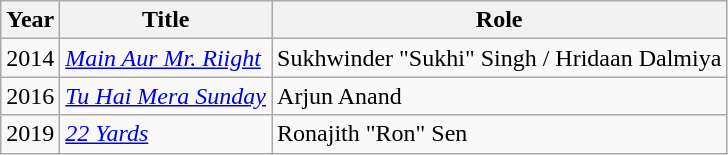<table class="wikitable plainrowheaders sortable" style="margin-right: 0;">
<tr>
<th scope="col">Year</th>
<th scope="col">Title</th>
<th scope="col">Role</th>
</tr>
<tr>
<td>2014</td>
<td><em><a href='#'>Main Aur Mr. Riight</a></em></td>
<td>Sukhwinder "Sukhi" Singh / Hridaan Dalmiya</td>
</tr>
<tr>
<td>2016</td>
<td><em><a href='#'>Tu Hai Mera Sunday</a></em></td>
<td>Arjun Anand</td>
</tr>
<tr>
<td>2019</td>
<td><em><a href='#'>22 Yards</a></em></td>
<td>Ronajith "Ron" Sen</td>
</tr>
</table>
